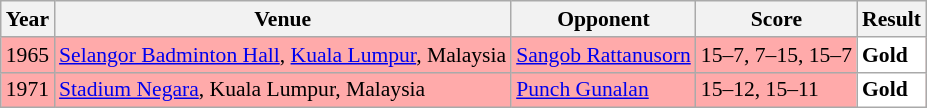<table class="sortable wikitable" style="font-size: 90%;">
<tr>
<th>Year</th>
<th>Venue</th>
<th>Opponent</th>
<th>Score</th>
<th>Result</th>
</tr>
<tr style="background:#FFAAAA">
<td align="center">1965</td>
<td align="left"><a href='#'>Selangor Badminton Hall</a>, <a href='#'>Kuala Lumpur</a>, Malaysia</td>
<td align="left"> <a href='#'>Sangob Rattanusorn</a></td>
<td align="left">15–7, 7–15, 15–7</td>
<td style="text-align:left; background:white"> <strong>Gold</strong></td>
</tr>
<tr style="background:#FFAAAA">
<td align="center">1971</td>
<td align="left"><a href='#'>Stadium Negara</a>, Kuala Lumpur, Malaysia</td>
<td align="left"> <a href='#'>Punch Gunalan</a></td>
<td align="left">15–12, 15–11</td>
<td style="text-align:left; background:white"> <strong>Gold</strong></td>
</tr>
</table>
